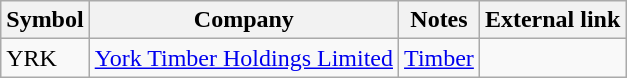<table class="wikitable sortable">
<tr>
<th>Symbol</th>
<th>Company</th>
<th>Notes</th>
<th>External link</th>
</tr>
<tr>
<td>YRK</td>
<td><a href='#'>York Timber Holdings Limited</a></td>
<td><a href='#'>Timber</a></td>
<td></td>
</tr>
</table>
